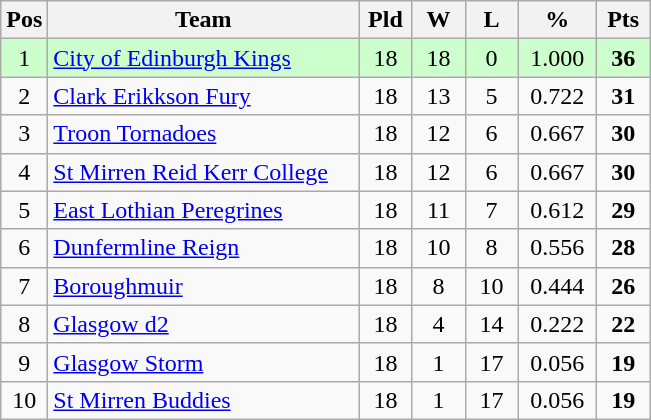<table class="wikitable" style="text-align: center;">
<tr>
<th>Pos</th>
<th scope="col" style="width: 200px;">Team</th>
<th scope="col" style="width: 28px;">Pld</th>
<th scope="col" style="width: 28px;">W</th>
<th scope="col" style="width: 28px;">L</th>
<th scope="col" style="width: 45px;">%</th>
<th scope="col" style="width: 28px;">Pts</th>
</tr>
<tr style="background: #ccffcc;">
<td>1</td>
<td style="text-align:left;"><a href='#'>City of Edinburgh Kings</a></td>
<td>18</td>
<td>18</td>
<td>0</td>
<td>1.000</td>
<td><strong>36</strong></td>
</tr>
<tr style="background: ;">
<td>2</td>
<td style="text-align:left;"><a href='#'>Clark Erikkson Fury</a></td>
<td>18</td>
<td>13</td>
<td>5</td>
<td>0.722</td>
<td><strong>31</strong></td>
</tr>
<tr style="background: ;">
<td>3</td>
<td style="text-align:left;"><a href='#'>Troon Tornadoes</a></td>
<td>18</td>
<td>12</td>
<td>6</td>
<td>0.667</td>
<td><strong>30</strong></td>
</tr>
<tr style="background: ;">
<td>4</td>
<td style="text-align:left;"><a href='#'>St Mirren Reid Kerr College</a></td>
<td>18</td>
<td>12</td>
<td>6</td>
<td>0.667</td>
<td><strong>30</strong></td>
</tr>
<tr style="background: ;">
<td>5</td>
<td style="text-align:left;"><a href='#'>East Lothian Peregrines</a></td>
<td>18</td>
<td>11</td>
<td>7</td>
<td>0.612</td>
<td><strong>29</strong></td>
</tr>
<tr style="background: ;">
<td>6</td>
<td style="text-align:left;"><a href='#'>Dunfermline Reign</a></td>
<td>18</td>
<td>10</td>
<td>8</td>
<td>0.556</td>
<td><strong>28</strong></td>
</tr>
<tr style="background: ;">
<td>7</td>
<td style="text-align:left;"><a href='#'>Boroughmuir</a></td>
<td>18</td>
<td>8</td>
<td>10</td>
<td>0.444</td>
<td><strong>26</strong></td>
</tr>
<tr style="background: ;">
<td>8</td>
<td style="text-align:left;"><a href='#'>Glasgow d2</a></td>
<td>18</td>
<td>4</td>
<td>14</td>
<td>0.222</td>
<td><strong>22</strong></td>
</tr>
<tr>
<td>9</td>
<td style="text-align:left;"><a href='#'>Glasgow Storm</a></td>
<td>18</td>
<td>1</td>
<td>17</td>
<td>0.056</td>
<td><strong>19</strong></td>
</tr>
<tr>
<td>10</td>
<td style="text-align:left;"><a href='#'>St Mirren Buddies</a></td>
<td>18</td>
<td>1</td>
<td>17</td>
<td>0.056</td>
<td><strong>19</strong></td>
</tr>
</table>
